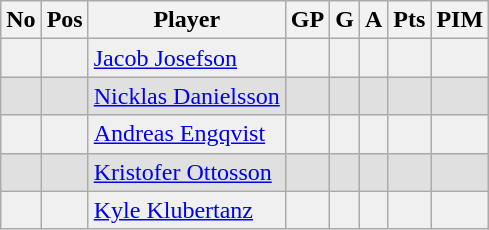<table class="wikitable sortable">
<tr>
<th>No</th>
<th>Pos</th>
<th>Player</th>
<th>GP</th>
<th>G</th>
<th>A</th>
<th>Pts</th>
<th>PIM</th>
</tr>
<tr bgcolor="#f0f0f0">
<td></td>
<td></td>
<td> <a href='#'>Jacob Josefson</a></td>
<td></td>
<td></td>
<td></td>
<td></td>
<td></td>
</tr>
<tr bgcolor="#e0e0e0">
<td></td>
<td></td>
<td> <a href='#'>Nicklas Danielsson</a></td>
<td></td>
<td></td>
<td></td>
<td></td>
<td></td>
</tr>
<tr bgcolor="#f0f0f0">
<td></td>
<td></td>
<td> <a href='#'>Andreas Engqvist</a></td>
<td></td>
<td></td>
<td></td>
<td></td>
<td></td>
</tr>
<tr bgcolor="#e0e0e0">
<td></td>
<td></td>
<td> <a href='#'>Kristofer Ottosson</a></td>
<td></td>
<td></td>
<td></td>
<td></td>
<td></td>
</tr>
<tr bgcolor="#f0f0f0">
<td></td>
<td></td>
<td> <a href='#'>Kyle Klubertanz</a></td>
<td></td>
<td></td>
<td></td>
<td></td>
<td></td>
</tr>
</table>
